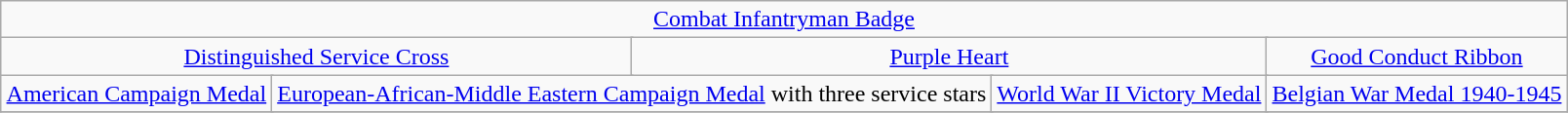<table class="wikitable" style="margin:1em auto; text-align:center;">
<tr>
<td colspan="19"><a href='#'>Combat Infantryman Badge</a></td>
</tr>
<tr>
<td colspan="6"><a href='#'>Distinguished Service Cross</a></td>
<td colspan="6"><a href='#'>Purple Heart</a></td>
<td colspan="6"><a href='#'>Good Conduct Ribbon</a></td>
</tr>
<tr>
<td colspan="4"><a href='#'>American Campaign Medal</a></td>
<td colspan="4"><a href='#'>European-African-Middle Eastern Campaign Medal</a> with three service stars</td>
<td colspan="4"><a href='#'>World War II Victory Medal</a></td>
<td colspan="4"><a href='#'>Belgian War Medal 1940-1945</a></td>
</tr>
<tr>
</tr>
</table>
